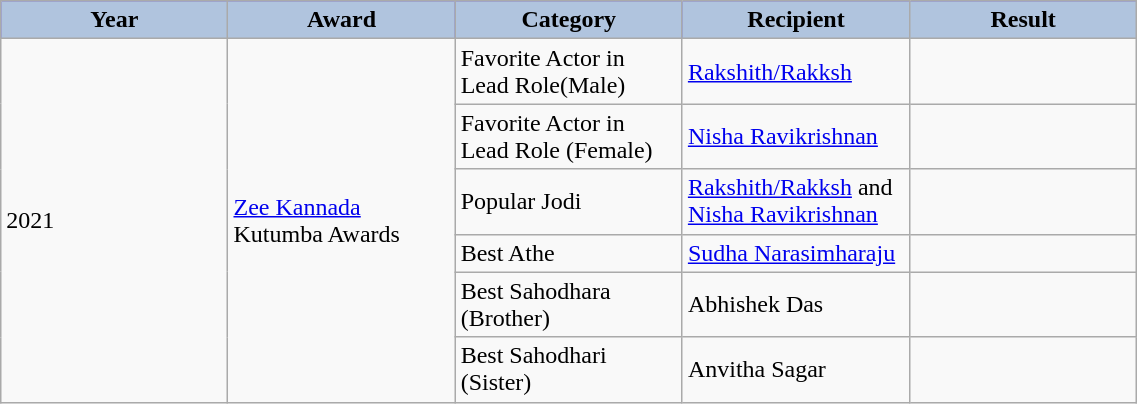<table class="wikitable" width="60%">
<tr bgcolor="blue">
<th style="width:100pt; background:LightSteelBlue;">Year</th>
<th style="width:100pt; background:LightSteelBlue;">Award</th>
<th style="width:100pt; background:LightSteelBlue;">Category</th>
<th style="width:100pt; background:LightSteelBlue;">Recipient</th>
<th style="width:100pt; background:LightSteelBlue;">Result</th>
</tr>
<tr>
<td rowspan="6">2021</td>
<td rowspan="6"><a href='#'>Zee Kannada</a> Kutumba Awards</td>
<td>Favorite Actor in Lead Role(Male)</td>
<td><a href='#'>Rakshith/Rakksh</a></td>
<td></td>
</tr>
<tr>
<td>Favorite Actor in Lead Role (Female)</td>
<td><a href='#'>Nisha Ravikrishnan</a></td>
<td></td>
</tr>
<tr>
<td>Popular Jodi</td>
<td><a href='#'>Rakshith/Rakksh</a> and <a href='#'>Nisha Ravikrishnan</a></td>
<td></td>
</tr>
<tr>
<td>Best Athe</td>
<td><a href='#'>Sudha Narasimharaju</a></td>
<td></td>
</tr>
<tr>
<td>Best Sahodhara (Brother)</td>
<td>Abhishek Das</td>
<td></td>
</tr>
<tr>
<td>Best Sahodhari (Sister)</td>
<td>Anvitha Sagar</td>
<td></td>
</tr>
</table>
